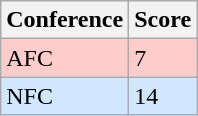<table class="wikitable">
<tr>
<th>Conference</th>
<th>Score</th>
</tr>
<tr>
<td style="background:#FFCCCC">AFC</td>
<td style="background:#FFCCCC">7</td>
</tr>
<tr>
<td style="background:#D0E7FF">NFC</td>
<td style="background:#D0E7FF">14</td>
</tr>
</table>
